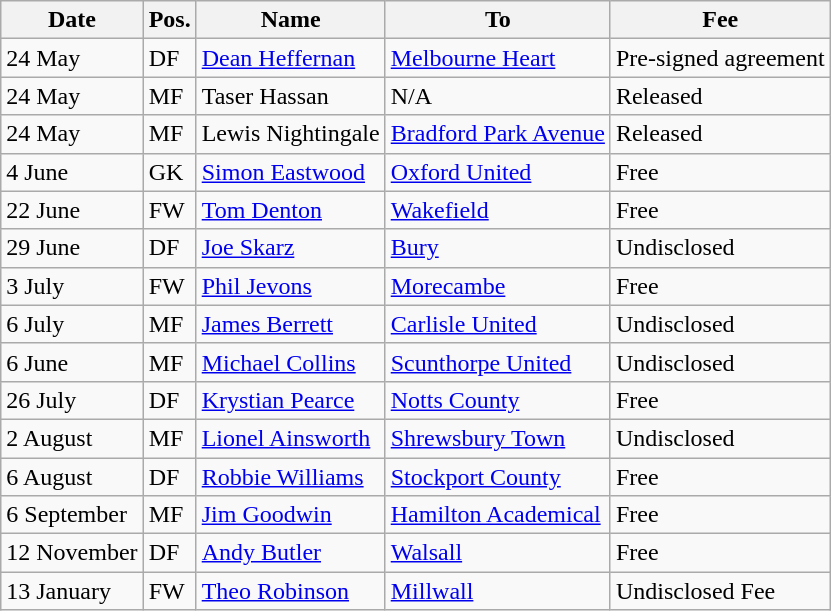<table class="wikitable">
<tr>
<th>Date</th>
<th>Pos.</th>
<th>Name</th>
<th>To</th>
<th>Fee</th>
</tr>
<tr>
<td>24 May</td>
<td>DF</td>
<td> <a href='#'>Dean Heffernan</a></td>
<td> <a href='#'>Melbourne Heart</a></td>
<td>Pre-signed agreement</td>
</tr>
<tr>
<td>24 May</td>
<td>MF</td>
<td> Taser Hassan</td>
<td>N/A</td>
<td>Released</td>
</tr>
<tr>
<td>24 May</td>
<td>MF</td>
<td> Lewis Nightingale</td>
<td> <a href='#'>Bradford Park Avenue</a></td>
<td>Released</td>
</tr>
<tr>
<td>4 June</td>
<td>GK</td>
<td> <a href='#'>Simon Eastwood</a></td>
<td> <a href='#'>Oxford United</a></td>
<td>Free</td>
</tr>
<tr>
<td>22 June</td>
<td>FW</td>
<td> <a href='#'>Tom Denton</a></td>
<td> <a href='#'>Wakefield</a></td>
<td>Free</td>
</tr>
<tr>
<td>29 June</td>
<td>DF</td>
<td> <a href='#'>Joe Skarz</a></td>
<td> <a href='#'>Bury</a></td>
<td>Undisclosed</td>
</tr>
<tr>
<td>3 July</td>
<td>FW</td>
<td> <a href='#'>Phil Jevons</a></td>
<td> <a href='#'>Morecambe</a></td>
<td>Free</td>
</tr>
<tr>
<td>6 July</td>
<td>MF</td>
<td> <a href='#'>James Berrett</a></td>
<td> <a href='#'>Carlisle United</a></td>
<td>Undisclosed</td>
</tr>
<tr>
<td>6 June</td>
<td>MF</td>
<td> <a href='#'>Michael Collins</a></td>
<td> <a href='#'>Scunthorpe United</a></td>
<td>Undisclosed</td>
</tr>
<tr>
<td>26 July</td>
<td>DF</td>
<td> <a href='#'>Krystian Pearce</a></td>
<td> <a href='#'>Notts County</a></td>
<td>Free</td>
</tr>
<tr>
<td>2 August</td>
<td>MF</td>
<td> <a href='#'>Lionel Ainsworth</a></td>
<td> <a href='#'>Shrewsbury Town</a></td>
<td>Undisclosed</td>
</tr>
<tr>
<td>6 August</td>
<td>DF</td>
<td> <a href='#'>Robbie Williams</a></td>
<td> <a href='#'>Stockport County</a></td>
<td>Free</td>
</tr>
<tr>
<td>6 September</td>
<td>MF</td>
<td> <a href='#'>Jim Goodwin</a></td>
<td> <a href='#'>Hamilton Academical</a></td>
<td>Free</td>
</tr>
<tr>
<td>12 November</td>
<td>DF</td>
<td> <a href='#'>Andy Butler</a></td>
<td> <a href='#'>Walsall</a></td>
<td>Free</td>
</tr>
<tr>
<td>13 January</td>
<td>FW</td>
<td> <a href='#'>Theo Robinson</a></td>
<td> <a href='#'>Millwall</a></td>
<td>Undisclosed Fee</td>
</tr>
</table>
